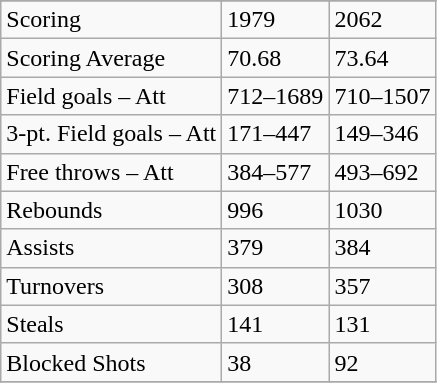<table class="wikitable">
<tr>
</tr>
<tr>
<td>Scoring</td>
<td>1979</td>
<td>2062</td>
</tr>
<tr>
<td>Scoring Average</td>
<td>70.68</td>
<td>73.64</td>
</tr>
<tr>
<td>Field goals – Att</td>
<td>712–1689</td>
<td>710–1507</td>
</tr>
<tr>
<td>3-pt. Field goals – Att</td>
<td>171–447</td>
<td>149–346</td>
</tr>
<tr>
<td>Free throws – Att</td>
<td>384–577</td>
<td>493–692</td>
</tr>
<tr>
<td>Rebounds</td>
<td>996</td>
<td>1030</td>
</tr>
<tr>
<td>Assists</td>
<td>379</td>
<td>384</td>
</tr>
<tr>
<td>Turnovers</td>
<td>308</td>
<td>357</td>
</tr>
<tr>
<td>Steals</td>
<td>141</td>
<td>131</td>
</tr>
<tr>
<td>Blocked Shots</td>
<td>38</td>
<td>92</td>
</tr>
<tr>
</tr>
</table>
